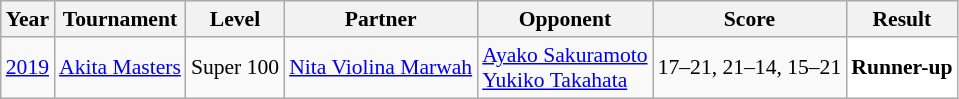<table class="sortable wikitable" style="font-size: 90%;">
<tr>
<th>Year</th>
<th>Tournament</th>
<th>Level</th>
<th>Partner</th>
<th>Opponent</th>
<th>Score</th>
<th>Result</th>
</tr>
<tr>
<td align="center"><a href='#'>2019</a></td>
<td align="left"><a href='#'>Akita Masters</a></td>
<td align="left">Super 100</td>
<td align="left"> <a href='#'>Nita Violina Marwah</a></td>
<td align="left"> <a href='#'>Ayako Sakuramoto</a><br> <a href='#'>Yukiko Takahata</a></td>
<td align="left">17–21, 21–14, 15–21</td>
<td style="text-align:left; background:white"> <strong>Runner-up</strong></td>
</tr>
</table>
